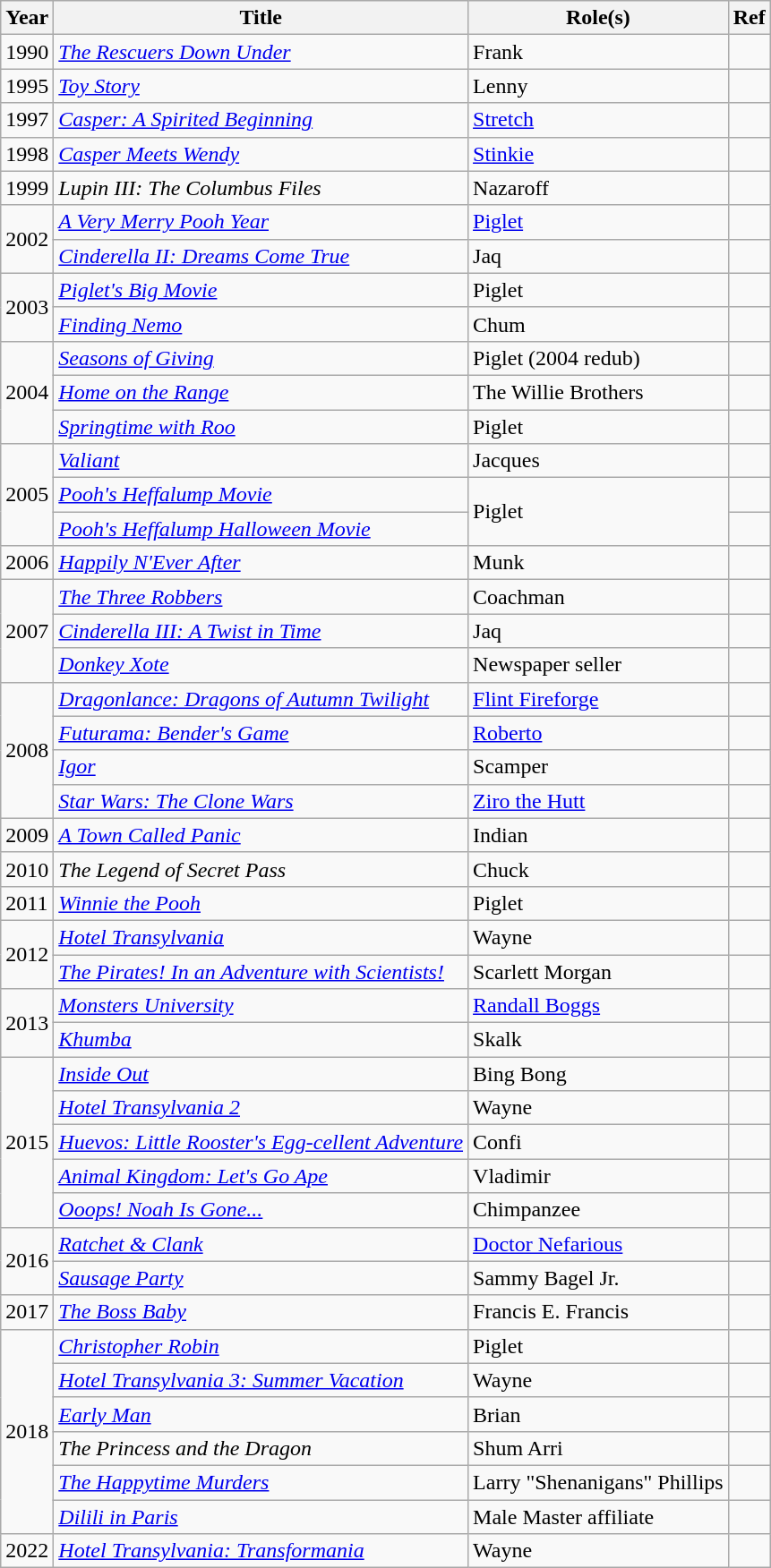<table class="wikitable plainrowheaders sortable">
<tr>
<th scope="col">Year</th>
<th scope="col">Title</th>
<th scope="col">Role(s)</th>
<th scope="col" class="unsortable">Ref</th>
</tr>
<tr>
<td>1990</td>
<td><em><a href='#'>The Rescuers Down Under</a></em></td>
<td>Frank</td>
<td></td>
</tr>
<tr>
<td>1995</td>
<td><em><a href='#'>Toy Story</a></em></td>
<td>Lenny</td>
<td></td>
</tr>
<tr>
<td>1997</td>
<td><em><a href='#'>Casper: A Spirited Beginning</a></em></td>
<td><a href='#'>Stretch</a></td>
<td></td>
</tr>
<tr>
<td>1998</td>
<td><em><a href='#'>Casper Meets Wendy</a></em></td>
<td><a href='#'>Stinkie</a></td>
<td></td>
</tr>
<tr>
<td>1999</td>
<td><em>Lupin III: The Columbus Files</em></td>
<td>Nazaroff</td>
<td></td>
</tr>
<tr>
<td rowspan=2>2002</td>
<td><em><a href='#'>A Very Merry Pooh Year</a></em></td>
<td><a href='#'>Piglet</a></td>
<td></td>
</tr>
<tr>
<td><em><a href='#'>Cinderella II: Dreams Come True</a></em></td>
<td>Jaq</td>
<td></td>
</tr>
<tr>
<td rowspan=2>2003</td>
<td><em><a href='#'>Piglet's Big Movie</a></em></td>
<td>Piglet</td>
<td></td>
</tr>
<tr>
<td><em><a href='#'>Finding Nemo</a></em></td>
<td>Chum</td>
<td></td>
</tr>
<tr>
<td rowspan=3>2004</td>
<td><em><a href='#'>Seasons of Giving</a></em></td>
<td>Piglet (2004 redub)</td>
<td></td>
</tr>
<tr>
<td><em><a href='#'>Home on the Range</a></em></td>
<td>The Willie Brothers</td>
<td></td>
</tr>
<tr>
<td><em><a href='#'>Springtime with Roo</a></em></td>
<td>Piglet</td>
<td></td>
</tr>
<tr>
<td rowspan=3>2005</td>
<td><em><a href='#'>Valiant</a></em></td>
<td>Jacques</td>
<td></td>
</tr>
<tr>
<td><em><a href='#'>Pooh's Heffalump Movie</a></em></td>
<td rowspan=2>Piglet</td>
<td></td>
</tr>
<tr>
<td><em><a href='#'>Pooh's Heffalump Halloween Movie</a></em></td>
<td></td>
</tr>
<tr>
<td>2006</td>
<td><em><a href='#'>Happily N'Ever After</a></em></td>
<td>Munk</td>
<td></td>
</tr>
<tr>
<td rowspan=3>2007</td>
<td><em><a href='#'>The Three Robbers</a></em></td>
<td>Coachman</td>
<td></td>
</tr>
<tr>
<td><em><a href='#'>Cinderella III: A Twist in Time</a></em></td>
<td>Jaq</td>
<td></td>
</tr>
<tr>
<td><em><a href='#'>Donkey Xote</a></em></td>
<td>Newspaper seller</td>
<td></td>
</tr>
<tr>
<td rowspan="4">2008</td>
<td><em><a href='#'>Dragonlance: Dragons of Autumn Twilight</a></em></td>
<td><a href='#'>Flint Fireforge</a></td>
<td></td>
</tr>
<tr>
<td><em><a href='#'>Futurama: Bender's Game</a></em></td>
<td><a href='#'>Roberto</a></td>
<td></td>
</tr>
<tr>
<td><em><a href='#'>Igor</a></em></td>
<td>Scamper</td>
<td></td>
</tr>
<tr>
<td><em><a href='#'>Star Wars: The Clone Wars</a></em></td>
<td><a href='#'>Ziro the Hutt</a></td>
<td></td>
</tr>
<tr>
<td>2009</td>
<td><em><a href='#'>A Town Called Panic</a></em></td>
<td>Indian</td>
<td></td>
</tr>
<tr>
<td>2010</td>
<td><em>The Legend of Secret Pass</em></td>
<td>Chuck</td>
<td></td>
</tr>
<tr>
<td>2011</td>
<td><em><a href='#'>Winnie the Pooh</a></em></td>
<td>Piglet</td>
<td></td>
</tr>
<tr>
<td rowspan=2>2012</td>
<td><em><a href='#'>Hotel Transylvania</a></em></td>
<td>Wayne</td>
<td></td>
</tr>
<tr>
<td><em><a href='#'>The Pirates! In an Adventure with Scientists!</a></em></td>
<td>Scarlett Morgan</td>
<td></td>
</tr>
<tr>
<td rowspan=2>2013</td>
<td><em><a href='#'>Monsters University</a></em></td>
<td><a href='#'>Randall Boggs</a></td>
<td></td>
</tr>
<tr>
<td><em><a href='#'>Khumba</a></em></td>
<td>Skalk</td>
<td></td>
</tr>
<tr>
<td rowspan=5>2015</td>
<td><em><a href='#'>Inside Out</a></em></td>
<td>Bing Bong</td>
<td></td>
</tr>
<tr>
<td><em><a href='#'>Hotel Transylvania 2</a></em></td>
<td>Wayne</td>
<td></td>
</tr>
<tr>
<td><em><a href='#'>Huevos: Little Rooster's Egg-cellent Adventure</a></em></td>
<td>Confi</td>
<td></td>
</tr>
<tr>
<td><em><a href='#'>Animal Kingdom: Let's Go Ape</a></em></td>
<td>Vladimir</td>
<td></td>
</tr>
<tr>
<td><em><a href='#'>Ooops! Noah Is Gone...</a></em></td>
<td>Chimpanzee</td>
<td></td>
</tr>
<tr>
<td rowspan=2>2016</td>
<td><em><a href='#'>Ratchet & Clank</a></em></td>
<td><a href='#'>Doctor Nefarious</a></td>
<td></td>
</tr>
<tr>
<td><em><a href='#'>Sausage Party</a></em></td>
<td>Sammy Bagel Jr.</td>
<td></td>
</tr>
<tr>
<td>2017</td>
<td><em><a href='#'>The Boss Baby</a></em></td>
<td>Francis E. Francis</td>
<td></td>
</tr>
<tr>
<td rowspan=6>2018</td>
<td><em><a href='#'>Christopher Robin</a></em></td>
<td>Piglet</td>
<td></td>
</tr>
<tr>
<td><em><a href='#'>Hotel Transylvania 3: Summer Vacation</a></em></td>
<td>Wayne</td>
<td></td>
</tr>
<tr>
<td><em><a href='#'>Early Man</a></em></td>
<td>Brian</td>
<td></td>
</tr>
<tr>
<td><em>The Princess and the Dragon</em></td>
<td>Shum Arri</td>
<td></td>
</tr>
<tr>
<td><em><a href='#'>The Happytime Murders</a></em></td>
<td>Larry "Shenanigans" Phillips</td>
<td></td>
</tr>
<tr>
<td><em><a href='#'>Dilili in Paris</a></em></td>
<td>Male Master affiliate</td>
<td></td>
</tr>
<tr>
<td>2022</td>
<td><em><a href='#'>Hotel Transylvania: Transformania</a></em></td>
<td>Wayne</td>
<td></td>
</tr>
</table>
